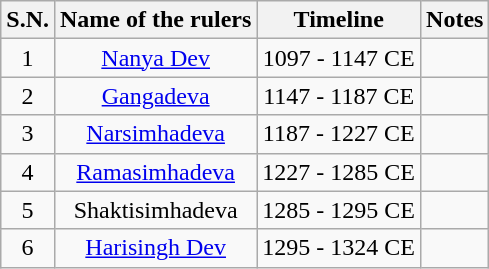<table class="wikitable sortable" style="text-align: center;">
<tr>
<th>S.N.</th>
<th>Name of the rulers</th>
<th>Timeline</th>
<th>Notes</th>
</tr>
<tr>
<td>1</td>
<td><a href='#'>Nanya Dev</a></td>
<td>1097 - 1147 CE</td>
<td></td>
</tr>
<tr>
<td>2</td>
<td><a href='#'>Gangadeva</a></td>
<td>1147 - 1187 CE</td>
<td></td>
</tr>
<tr>
<td>3</td>
<td><a href='#'>Narsimhadeva</a></td>
<td>1187 - 1227 CE</td>
<td></td>
</tr>
<tr>
<td>4</td>
<td><a href='#'>Ramasimhadeva</a></td>
<td>1227 - 1285 CE</td>
<td></td>
</tr>
<tr>
<td>5</td>
<td>Shaktisimhadeva</td>
<td>1285 - 1295 CE</td>
<td></td>
</tr>
<tr>
<td>6</td>
<td><a href='#'>Harisingh Dev</a></td>
<td>1295 - 1324 CE</td>
<td></td>
</tr>
</table>
